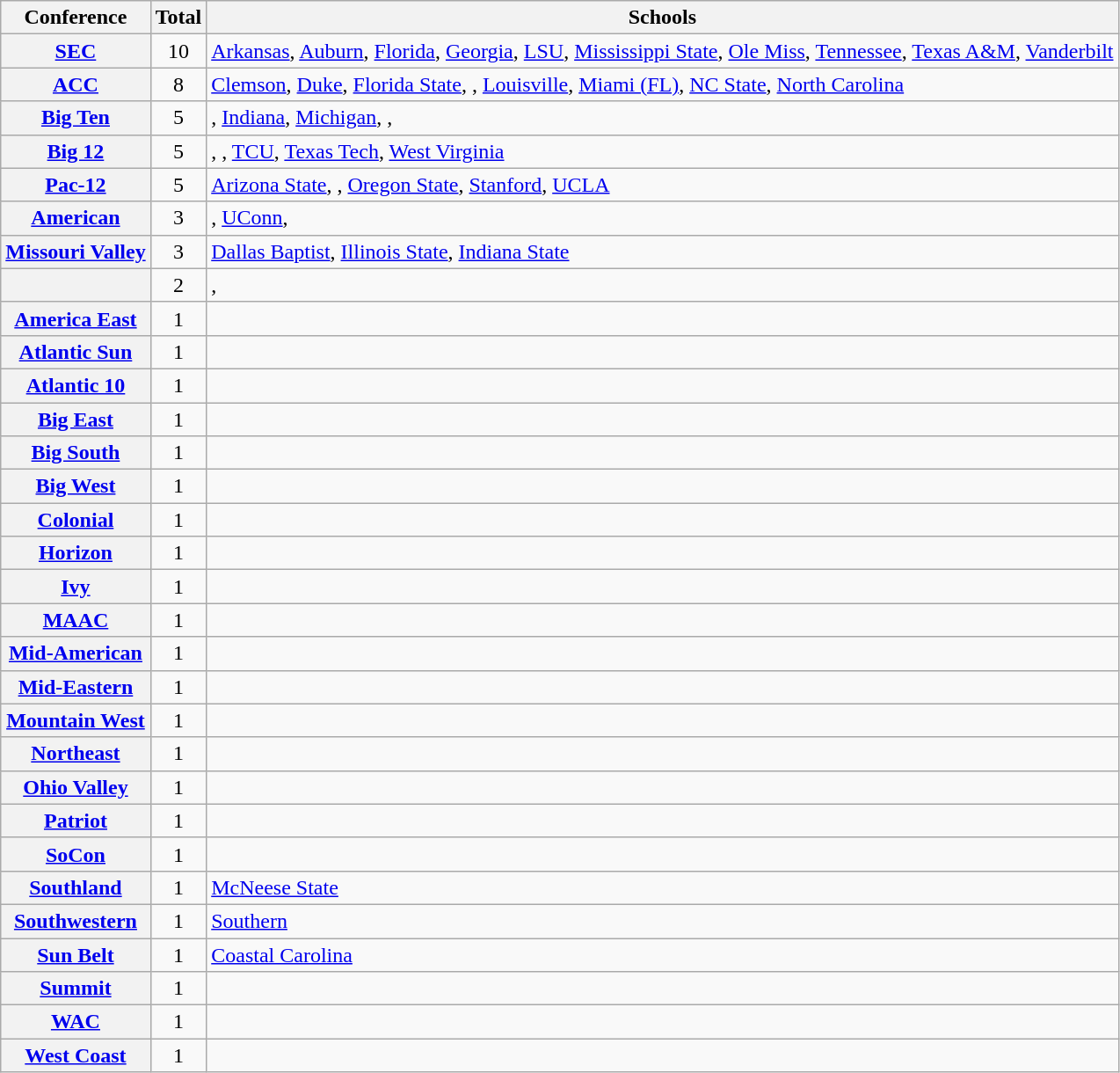<table class="wikitable sortable plainrowheaders">
<tr>
<th scope="col">Conference</th>
<th scope="col">Total</th>
<th scope="col">Schools</th>
</tr>
<tr>
<th scope="row"><a href='#'>SEC</a></th>
<td align=center>10</td>
<td><a href='#'>Arkansas</a>, <a href='#'>Auburn</a>, <a href='#'>Florida</a>, <a href='#'>Georgia</a>, <a href='#'>LSU</a>, <a href='#'>Mississippi State</a>, <a href='#'>Ole Miss</a>, <a href='#'>Tennessee</a>, <a href='#'>Texas A&M</a>, <a href='#'>Vanderbilt</a></td>
</tr>
<tr>
<th scope="row"><a href='#'>ACC</a></th>
<td align=center>8</td>
<td><a href='#'>Clemson</a>, <a href='#'>Duke</a>, <a href='#'>Florida State</a>, , <a href='#'>Louisville</a>, <a href='#'>Miami (FL)</a>, <a href='#'>NC State</a>, <a href='#'>North Carolina</a></td>
</tr>
<tr>
<th scope="row"><a href='#'>Big Ten</a></th>
<td align=center>5</td>
<td>, <a href='#'>Indiana</a>, <a href='#'>Michigan</a>, , </td>
</tr>
<tr>
<th scope="row"><a href='#'>Big 12</a></th>
<td align=center>5</td>
<td>, , <a href='#'>TCU</a>, <a href='#'>Texas Tech</a>, <a href='#'>West Virginia</a></td>
</tr>
<tr>
<th scope="row"><a href='#'>Pac-12</a></th>
<td align=center>5</td>
<td><a href='#'>Arizona State</a>, , <a href='#'>Oregon State</a>, <a href='#'>Stanford</a>, <a href='#'>UCLA</a></td>
</tr>
<tr>
<th scope="row"><a href='#'>American</a></th>
<td align=center>3</td>
<td>, <a href='#'>UConn</a>, </td>
</tr>
<tr>
<th scope="row"><a href='#'>Missouri Valley</a></th>
<td align=center>3</td>
<td><a href='#'>Dallas Baptist</a>, <a href='#'>Illinois State</a>, <a href='#'>Indiana State</a></td>
</tr>
<tr>
<th scope="row"></th>
<td align=center>2</td>
<td>, </td>
</tr>
<tr>
<th scope="row"><a href='#'>America East</a></th>
<td align=center>1</td>
<td></td>
</tr>
<tr>
<th scope="row"><a href='#'>Atlantic Sun</a></th>
<td align=center>1</td>
<td></td>
</tr>
<tr>
<th scope="row"><a href='#'>Atlantic 10</a></th>
<td align=center>1</td>
<td></td>
</tr>
<tr>
<th scope="row"><a href='#'>Big East</a></th>
<td align=center>1</td>
<td></td>
</tr>
<tr>
<th scope="row"><a href='#'>Big South</a></th>
<td align=center>1</td>
<td></td>
</tr>
<tr>
<th scope="row"><a href='#'>Big West</a></th>
<td align=center>1</td>
<td></td>
</tr>
<tr>
<th scope="row"><a href='#'>Colonial</a></th>
<td align=center>1</td>
<td></td>
</tr>
<tr>
<th scope="row"><a href='#'>Horizon</a></th>
<td align=center>1</td>
<td></td>
</tr>
<tr>
<th scope="row"><a href='#'>Ivy</a></th>
<td align=center>1</td>
<td></td>
</tr>
<tr>
<th scope="row"><a href='#'>MAAC</a></th>
<td align=center>1</td>
<td></td>
</tr>
<tr>
<th scope="row"><a href='#'>Mid-American</a></th>
<td align=center>1</td>
<td></td>
</tr>
<tr>
<th scope="row"><a href='#'>Mid-Eastern</a></th>
<td align=center>1</td>
<td></td>
</tr>
<tr>
<th scope="row"><a href='#'>Mountain West</a></th>
<td align=center>1</td>
<td></td>
</tr>
<tr>
<th scope="row"><a href='#'>Northeast</a></th>
<td align=center>1</td>
<td></td>
</tr>
<tr>
<th scope="row"><a href='#'>Ohio Valley</a></th>
<td align=center>1</td>
<td></td>
</tr>
<tr>
<th scope="row"><a href='#'>Patriot</a></th>
<td align=center>1</td>
<td></td>
</tr>
<tr>
<th scope="row"><a href='#'>SoCon</a></th>
<td align=center>1</td>
<td></td>
</tr>
<tr>
<th scope="row"><a href='#'>Southland</a></th>
<td align=center>1</td>
<td><a href='#'>McNeese State</a></td>
</tr>
<tr>
<th scope="row"><a href='#'>Southwestern</a></th>
<td align=center>1</td>
<td><a href='#'>Southern</a></td>
</tr>
<tr>
<th scope="row"><a href='#'>Sun Belt</a></th>
<td align=center>1</td>
<td><a href='#'>Coastal Carolina</a></td>
</tr>
<tr>
<th scope="row"><a href='#'>Summit</a></th>
<td align=center>1</td>
<td></td>
</tr>
<tr>
<th scope="row"><a href='#'>WAC</a></th>
<td align=center>1</td>
<td></td>
</tr>
<tr>
<th scope="row"><a href='#'>West Coast</a></th>
<td align=center>1</td>
<td></td>
</tr>
</table>
